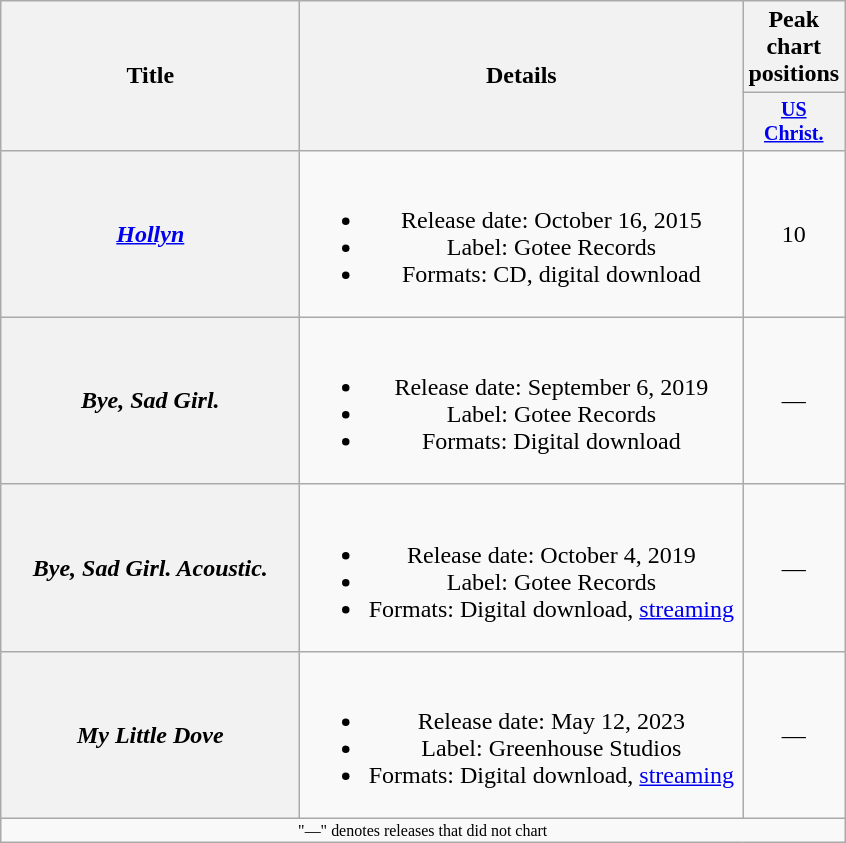<table class="wikitable plainrowheaders" style="text-align:center;">
<tr>
<th rowspan="2" style="width:12em;">Title</th>
<th rowspan="2" style="width:18em;">Details</th>
<th colspan="1">Peak chart positions</th>
</tr>
<tr style="font-size:smaller;">
<th width="45"><a href='#'>US<br>Christ.</a><br></th>
</tr>
<tr>
<th scope="row"><em><a href='#'>Hollyn</a></em></th>
<td><br><ul><li>Release date: October 16, 2015</li><li>Label: Gotee Records</li><li>Formats: CD, digital download</li></ul></td>
<td>10</td>
</tr>
<tr>
<th scope="row"><em>Bye, Sad Girl.</em></th>
<td><br><ul><li>Release date: September 6, 2019</li><li>Label: Gotee Records</li><li>Formats: Digital download</li></ul></td>
<td>—</td>
</tr>
<tr>
<th scope="row"><em>Bye, Sad Girl. Acoustic.</em></th>
<td><br><ul><li>Release date: October 4, 2019</li><li>Label: Gotee Records</li><li>Formats: Digital download, <a href='#'>streaming</a></li></ul></td>
<td>—</td>
</tr>
<tr>
<th scope="row"><em>My Little Dove</em></th>
<td><br><ul><li>Release date: May 12, 2023</li><li>Label: Greenhouse Studios</li><li>Formats: Digital download, <a href='#'>streaming</a></li></ul></td>
<td>—</td>
</tr>
<tr>
<td colspan="3" style="font-size:8pt">"—" denotes releases that did not chart</td>
</tr>
</table>
